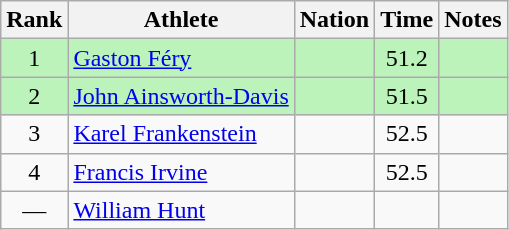<table class="wikitable sortable" style="text-align:center">
<tr>
<th>Rank</th>
<th>Athlete</th>
<th>Nation</th>
<th>Time</th>
<th>Notes</th>
</tr>
<tr bgcolor=bbf3bb>
<td>1</td>
<td align=left><a href='#'>Gaston Féry</a></td>
<td align=left></td>
<td>51.2</td>
<td></td>
</tr>
<tr bgcolor=bbf3bb>
<td>2</td>
<td align=left><a href='#'>John Ainsworth-Davis</a></td>
<td align=left></td>
<td>51.5</td>
<td></td>
</tr>
<tr>
<td>3</td>
<td align=left><a href='#'>Karel Frankenstein</a></td>
<td align=left></td>
<td>52.5</td>
<td></td>
</tr>
<tr>
<td>4</td>
<td align=left><a href='#'>Francis Irvine</a></td>
<td align=left></td>
<td>52.5</td>
<td></td>
</tr>
<tr>
<td>—</td>
<td align=left><a href='#'>William Hunt</a></td>
<td align=left></td>
<td></td>
<td></td>
</tr>
</table>
